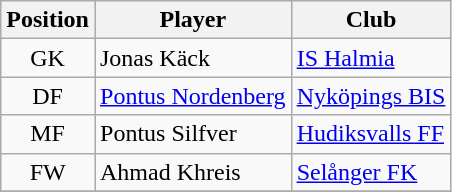<table class="wikitable" style="text-align:center">
<tr>
<th>Position</th>
<th>Player</th>
<th>Club</th>
</tr>
<tr>
<td>GK</td>
<td align="left"> Jonas Käck</td>
<td align="left"><a href='#'>IS Halmia</a></td>
</tr>
<tr>
<td>DF</td>
<td align="left"> <a href='#'>Pontus Nordenberg</a></td>
<td align="left"><a href='#'>Nyköpings BIS</a></td>
</tr>
<tr>
<td>MF</td>
<td align="left"> Pontus Silfver</td>
<td align="left"><a href='#'>Hudiksvalls FF</a></td>
</tr>
<tr>
<td>FW</td>
<td align="left"> Ahmad Khreis</td>
<td align="left"><a href='#'>Selånger FK</a></td>
</tr>
<tr>
</tr>
</table>
